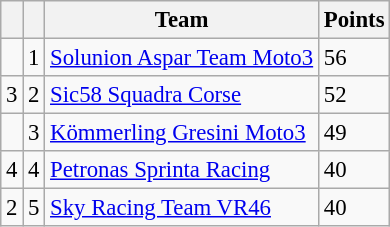<table class="wikitable" style="font-size: 95%;">
<tr>
<th></th>
<th></th>
<th>Team</th>
<th>Points</th>
</tr>
<tr>
<td></td>
<td align=center>1</td>
<td> <a href='#'>Solunion Aspar Team Moto3</a></td>
<td align=left>56</td>
</tr>
<tr>
<td> 3</td>
<td align=center>2</td>
<td> <a href='#'>Sic58 Squadra Corse</a></td>
<td align=left>52</td>
</tr>
<tr>
<td></td>
<td align=center>3</td>
<td> <a href='#'>Kömmerling Gresini Moto3</a></td>
<td align=left>49</td>
</tr>
<tr>
<td> 4</td>
<td align=center>4</td>
<td> <a href='#'>Petronas Sprinta Racing</a></td>
<td align=left>40</td>
</tr>
<tr>
<td> 2</td>
<td align=center>5</td>
<td> <a href='#'>Sky Racing Team VR46</a></td>
<td align=left>40</td>
</tr>
</table>
